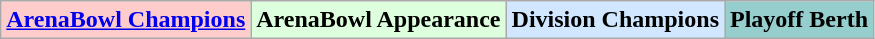<table class="wikitable">
<tr>
<td bgcolor="#FFCCCC"><strong><a href='#'>ArenaBowl Champions</a></strong></td>
<td bgcolor="#DDFFDD"><strong>ArenaBowl Appearance</strong></td>
<td bgcolor="#D0E7FF"><strong>Division Champions</strong></td>
<td bgcolor="#96CDCD"><strong>Playoff Berth</strong></td>
</tr>
</table>
